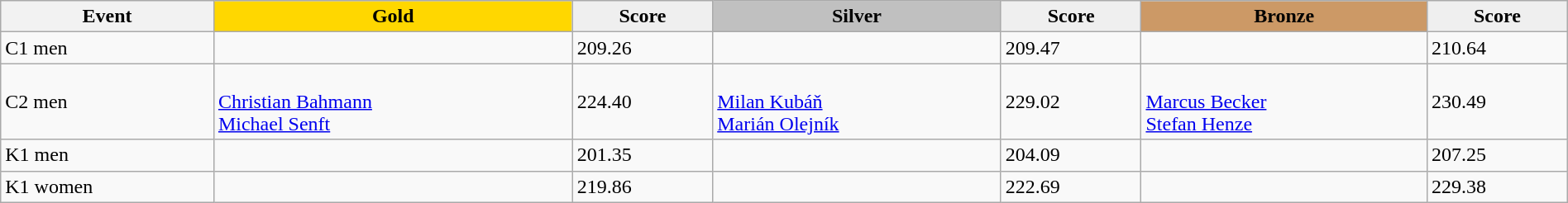<table class="wikitable" width=100%>
<tr>
<th>Event</th>
<td align=center bgcolor="gold"><strong>Gold</strong></td>
<td align=center bgcolor="EFEFEF"><strong>Score</strong></td>
<td align=center bgcolor="silver"><strong>Silver</strong></td>
<td align=center bgcolor="EFEFEF"><strong>Score</strong></td>
<td align=center bgcolor="CC9966"><strong>Bronze</strong></td>
<td align=center bgcolor="EFEFEF"><strong>Score</strong></td>
</tr>
<tr>
<td>C1 men</td>
<td></td>
<td>209.26</td>
<td></td>
<td>209.47</td>
<td></td>
<td>210.64</td>
</tr>
<tr>
<td>C2 men</td>
<td><br><a href='#'>Christian Bahmann</a><br><a href='#'>Michael Senft</a></td>
<td>224.40</td>
<td><br><a href='#'>Milan Kubáň</a><br><a href='#'>Marián Olejník</a></td>
<td>229.02</td>
<td><br><a href='#'>Marcus Becker</a><br><a href='#'>Stefan Henze</a></td>
<td>230.49</td>
</tr>
<tr>
<td>K1 men</td>
<td></td>
<td>201.35</td>
<td></td>
<td>204.09</td>
<td></td>
<td>207.25</td>
</tr>
<tr>
<td>K1 women</td>
<td></td>
<td>219.86</td>
<td></td>
<td>222.69</td>
<td></td>
<td>229.38</td>
</tr>
</table>
